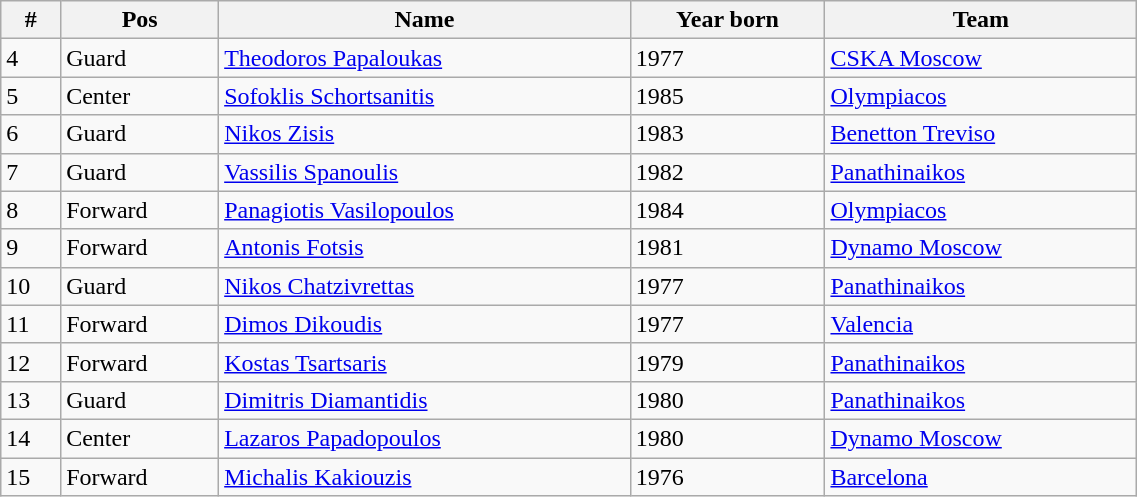<table class="wikitable" width=60%>
<tr>
<th>#</th>
<th>Pos</th>
<th>Name</th>
<th>Year born</th>
<th>Team</th>
</tr>
<tr>
<td>4</td>
<td>Guard</td>
<td><a href='#'>Theodoros Papaloukas</a></td>
<td>1977</td>
<td> <a href='#'>CSKA Moscow</a></td>
</tr>
<tr>
<td>5</td>
<td>Center</td>
<td><a href='#'>Sofoklis Schortsanitis</a></td>
<td>1985</td>
<td> <a href='#'>Olympiacos</a></td>
</tr>
<tr>
<td>6</td>
<td>Guard</td>
<td><a href='#'>Nikos Zisis</a></td>
<td>1983</td>
<td> <a href='#'>Benetton Treviso</a></td>
</tr>
<tr>
<td>7</td>
<td>Guard</td>
<td><a href='#'>Vassilis Spanoulis</a></td>
<td>1982</td>
<td> <a href='#'>Panathinaikos</a></td>
</tr>
<tr>
<td>8</td>
<td>Forward</td>
<td><a href='#'>Panagiotis Vasilopoulos</a></td>
<td>1984</td>
<td> <a href='#'>Olympiacos</a></td>
</tr>
<tr>
<td>9</td>
<td>Forward</td>
<td><a href='#'>Antonis Fotsis</a></td>
<td>1981</td>
<td> <a href='#'>Dynamo Moscow</a></td>
</tr>
<tr>
<td>10</td>
<td>Guard</td>
<td><a href='#'>Nikos Chatzivrettas</a></td>
<td>1977</td>
<td> <a href='#'>Panathinaikos</a></td>
</tr>
<tr>
<td>11</td>
<td>Forward</td>
<td><a href='#'>Dimos Dikoudis</a></td>
<td>1977</td>
<td> <a href='#'>Valencia</a></td>
</tr>
<tr>
<td>12</td>
<td>Forward</td>
<td><a href='#'>Kostas Tsartsaris</a></td>
<td>1979</td>
<td> <a href='#'>Panathinaikos</a></td>
</tr>
<tr>
<td>13</td>
<td>Guard</td>
<td><a href='#'>Dimitris Diamantidis</a></td>
<td>1980</td>
<td> <a href='#'>Panathinaikos</a></td>
</tr>
<tr>
<td>14</td>
<td>Center</td>
<td><a href='#'>Lazaros Papadopoulos</a></td>
<td>1980</td>
<td> <a href='#'>Dynamo Moscow</a></td>
</tr>
<tr>
<td>15</td>
<td>Forward</td>
<td><a href='#'>Michalis Kakiouzis</a></td>
<td>1976</td>
<td> <a href='#'>Barcelona</a></td>
</tr>
</table>
